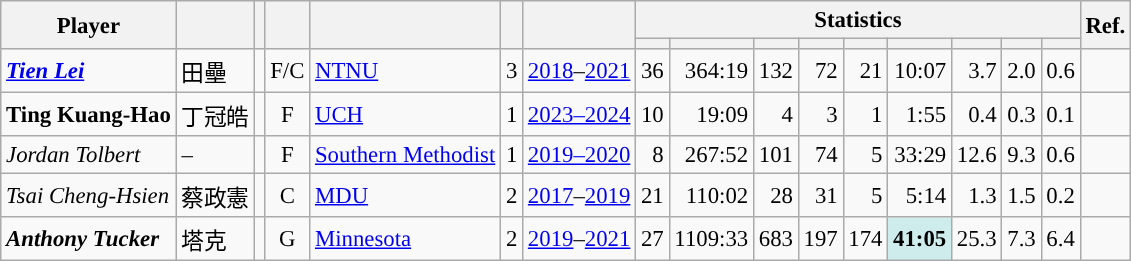<table class="wikitable sortable" style="font-size:95%; text-align:right;">
<tr>
<th rowspan="2">Player</th>
<th rowspan="2"></th>
<th rowspan="2"></th>
<th rowspan="2"></th>
<th rowspan="2"></th>
<th rowspan="2"></th>
<th rowspan="2"></th>
<th colspan="9">Statistics</th>
<th rowspan="2">Ref.</th>
</tr>
<tr>
<th></th>
<th></th>
<th></th>
<th></th>
<th></th>
<th></th>
<th></th>
<th></th>
<th></th>
</tr>
<tr>
<td align="left"><strong><em><a href='#'>Tien Lei</a></em></strong></td>
<td align="left">田壘</td>
<td align="center"></td>
<td align="center">F/C</td>
<td align="left"><a href='#'>NTNU</a></td>
<td align="center">3</td>
<td align="center"><a href='#'>2018</a>–<a href='#'>2021</a></td>
<td>36</td>
<td>364:19</td>
<td>132</td>
<td>72</td>
<td>21</td>
<td>10:07</td>
<td>3.7</td>
<td>2.0</td>
<td>0.6</td>
<td align="center"></td>
</tr>
<tr>
<td align="left"><strong>Ting Kuang-Hao</strong></td>
<td align="left">丁冠皓</td>
<td align="center"></td>
<td align="center">F</td>
<td align="left"><a href='#'>UCH</a></td>
<td align="center">1</td>
<td align="center"><a href='#'>2023–2024</a></td>
<td>10</td>
<td>19:09</td>
<td>4</td>
<td>3</td>
<td>1</td>
<td>1:55</td>
<td>0.4</td>
<td>0.3</td>
<td>0.1</td>
<td align="center"></td>
</tr>
<tr>
<td align="left"><em>Jordan Tolbert</em></td>
<td align="left">–</td>
<td align="center"></td>
<td align="center">F</td>
<td align="left"><a href='#'>Southern Methodist</a></td>
<td align="center">1</td>
<td align="center"><a href='#'>2019–2020</a></td>
<td>8</td>
<td>267:52</td>
<td>101</td>
<td>74</td>
<td>5</td>
<td>33:29</td>
<td>12.6</td>
<td>9.3</td>
<td>0.6</td>
<td align="center"></td>
</tr>
<tr>
<td align="left"><em>Tsai Cheng-Hsien</em></td>
<td align="left">蔡政憲</td>
<td align="center"></td>
<td align="center">C</td>
<td align="left"><a href='#'>MDU</a></td>
<td align="center">2</td>
<td align="center"><a href='#'>2017</a>–<a href='#'>2019</a></td>
<td>21</td>
<td>110:02</td>
<td>28</td>
<td>31</td>
<td>5</td>
<td>5:14</td>
<td>1.3</td>
<td>1.5</td>
<td>0.2</td>
<td align="center"></td>
</tr>
<tr>
<td align="left"><strong><em>Anthony Tucker</em></strong></td>
<td align="left">塔克</td>
<td align="center"></td>
<td align="center">G</td>
<td align="left"><a href='#'>Minnesota</a></td>
<td align="center">2</td>
<td align="center"><a href='#'>2019</a>–<a href='#'>2021</a></td>
<td>27</td>
<td>1109:33</td>
<td>683</td>
<td>197</td>
<td>174</td>
<td bgcolor="#CFECEC"><strong>41:05</strong></td>
<td>25.3</td>
<td>7.3</td>
<td>6.4</td>
<td align="center"></td>
</tr>
</table>
